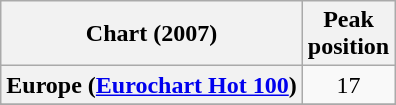<table class="wikitable sortable plainrowheaders" style="text-align:center">
<tr>
<th scope="col">Chart (2007)</th>
<th scope="col">Peak<br>position</th>
</tr>
<tr>
<th scope="row">Europe (<a href='#'>Eurochart Hot 100</a>)</th>
<td>17</td>
</tr>
<tr>
</tr>
<tr>
</tr>
<tr>
</tr>
</table>
